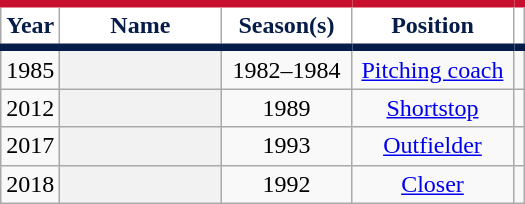<table class="wikitable sortable plainrowheaders" style="text-align:center">
<tr>
<th scope="col" style="background-color:#ffffff; border-top:#c8102e 5px solid; border-bottom:#071d49 5px solid; color:#071d49">Year</th>
<th width="100px" scope="col" style="background-color:#ffffff; border-top:#c8102e 5px solid; border-bottom:#071d49 5px solid; color:#071d49">Name</th>
<th width="80px" scope="col" style="background-color:#ffffff; border-top:#c8102e 5px solid; border-bottom:#071d49 5px solid; color:#071d49">Season(s)</th>
<th width="100px" scope="col" style="background-color:#ffffff; border-top:#c8102e 5px solid; border-bottom:#071d49 5px solid; color:#071d49">Position</th>
<th scope="col" class="unsortable" style="background-color:#ffffff; border-top:#c8102e 5px solid; border-bottom:#071d49 5px solid; color:#071d49"></th>
</tr>
<tr>
<td>1985</td>
<th scope="row" style="text-align:center"></th>
<td>1982–1984</td>
<td><a href='#'>Pitching coach</a></td>
<td></td>
</tr>
<tr>
<td>2012</td>
<th scope="row" style="text-align:center"></th>
<td>1989</td>
<td><a href='#'>Shortstop</a></td>
<td></td>
</tr>
<tr>
<td>2017</td>
<th scope="row" style="text-align:center"></th>
<td>1993</td>
<td><a href='#'>Outfielder</a></td>
<td></td>
</tr>
<tr>
<td>2018</td>
<th scope="row" style="text-align:center"></th>
<td>1992</td>
<td><a href='#'>Closer</a></td>
<td></td>
</tr>
</table>
